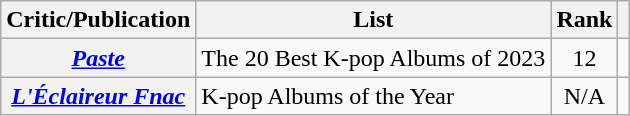<table class="wikitable plainrowheaders" style="text-align:center">
<tr>
<th scope="col">Critic/Publication</th>
<th scope="col">List</th>
<th scope="col">Rank</th>
<th scope="col" class="unsortable"></th>
</tr>
<tr>
<th scope="row"><em><a href='#'>Paste</a></em></th>
<td style="text-align:left">The 20 Best K-pop Albums of 2023</td>
<td>12</td>
<td></td>
</tr>
<tr>
<th scope="row"><em><a href='#'> L'Éclaireur Fnac</a></em></th>
<td style="text-align:left">K-pop Albums of the Year</td>
<td>N/A</td>
<td></td>
</tr>
</table>
